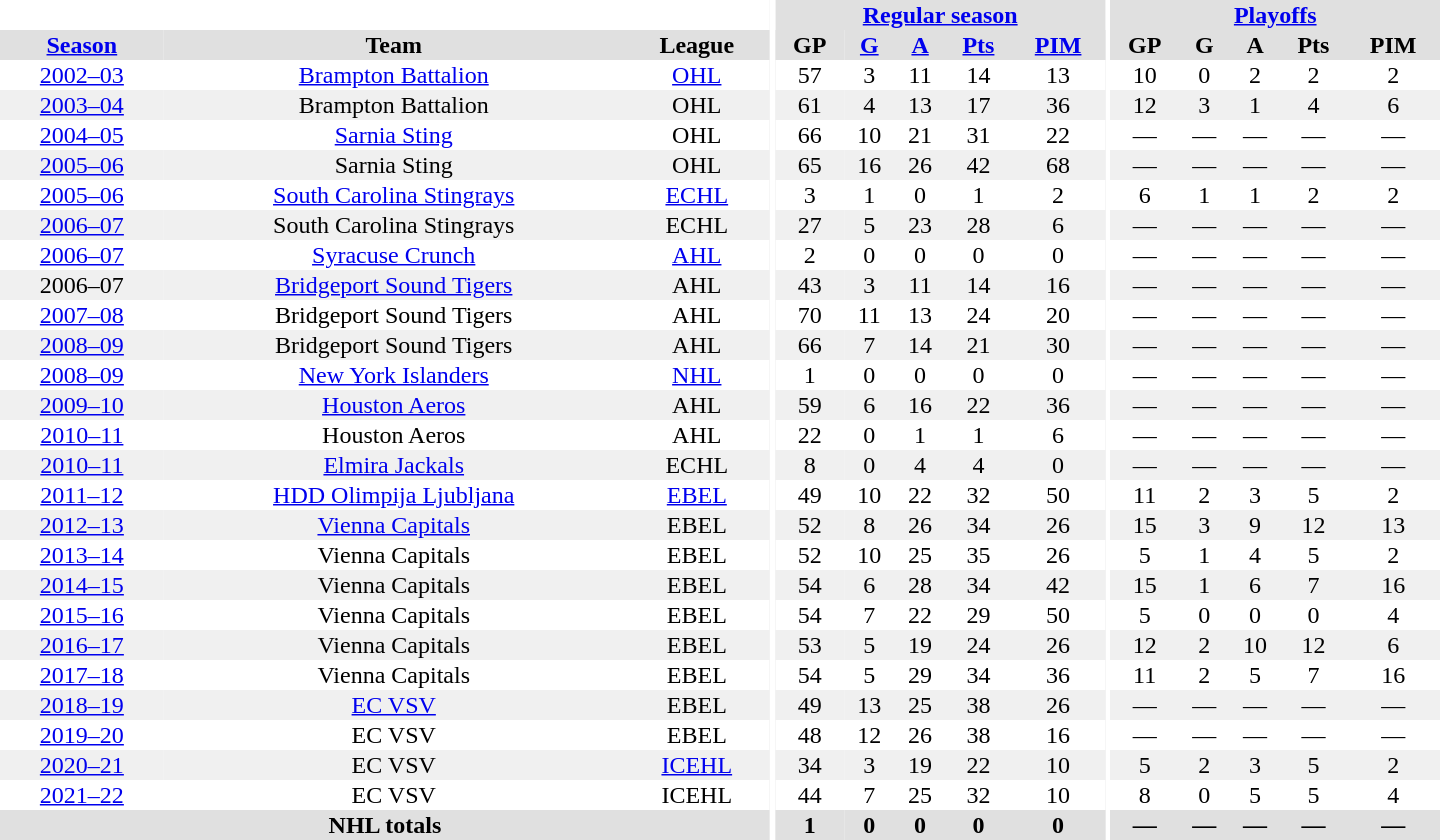<table border="0" cellpadding="1" cellspacing="0" style="text-align:center; width:60em">
<tr bgcolor="#e0e0e0">
<th colspan="3" bgcolor="#ffffff"></th>
<th rowspan="100" bgcolor="#ffffff"></th>
<th colspan="5"><a href='#'>Regular season</a></th>
<th rowspan="100" bgcolor="#ffffff"></th>
<th colspan="5"><a href='#'>Playoffs</a></th>
</tr>
<tr bgcolor="#e0e0e0">
<th><a href='#'>Season</a></th>
<th>Team</th>
<th>League</th>
<th>GP</th>
<th><a href='#'>G</a></th>
<th><a href='#'>A</a></th>
<th><a href='#'>Pts</a></th>
<th><a href='#'>PIM</a></th>
<th>GP</th>
<th>G</th>
<th>A</th>
<th>Pts</th>
<th>PIM</th>
</tr>
<tr ALIGN="center">
<td><a href='#'>2002–03</a></td>
<td><a href='#'>Brampton Battalion</a></td>
<td><a href='#'>OHL</a></td>
<td>57</td>
<td>3</td>
<td>11</td>
<td>14</td>
<td>13</td>
<td>10</td>
<td>0</td>
<td>2</td>
<td>2</td>
<td>2</td>
</tr>
<tr ALIGN="center" bgcolor="#f0f0f0">
<td><a href='#'>2003–04</a></td>
<td>Brampton Battalion</td>
<td>OHL</td>
<td>61</td>
<td>4</td>
<td>13</td>
<td>17</td>
<td>36</td>
<td>12</td>
<td>3</td>
<td>1</td>
<td>4</td>
<td>6</td>
</tr>
<tr ALIGN="center">
<td><a href='#'>2004–05</a></td>
<td><a href='#'>Sarnia Sting</a></td>
<td>OHL</td>
<td>66</td>
<td>10</td>
<td>21</td>
<td>31</td>
<td>22</td>
<td>—</td>
<td>—</td>
<td>—</td>
<td>—</td>
<td>—</td>
</tr>
<tr ALIGN="center" bgcolor="#f0f0f0">
<td><a href='#'>2005–06</a></td>
<td>Sarnia Sting</td>
<td>OHL</td>
<td>65</td>
<td>16</td>
<td>26</td>
<td>42</td>
<td>68</td>
<td>—</td>
<td>—</td>
<td>—</td>
<td>—</td>
<td>—</td>
</tr>
<tr ALIGN="center">
<td><a href='#'>2005–06</a></td>
<td><a href='#'>South Carolina Stingrays</a></td>
<td><a href='#'>ECHL</a></td>
<td>3</td>
<td>1</td>
<td>0</td>
<td>1</td>
<td>2</td>
<td>6</td>
<td>1</td>
<td>1</td>
<td>2</td>
<td>2</td>
</tr>
<tr ALIGN="center" bgcolor="#f0f0f0">
<td><a href='#'>2006–07</a></td>
<td>South Carolina Stingrays</td>
<td>ECHL</td>
<td>27</td>
<td>5</td>
<td>23</td>
<td>28</td>
<td>6</td>
<td>—</td>
<td>—</td>
<td>—</td>
<td>—</td>
<td>—</td>
</tr>
<tr ALIGN="center">
<td><a href='#'>2006–07</a></td>
<td><a href='#'>Syracuse Crunch</a></td>
<td><a href='#'>AHL</a></td>
<td>2</td>
<td>0</td>
<td>0</td>
<td>0</td>
<td>0</td>
<td>—</td>
<td>—</td>
<td>—</td>
<td>—</td>
<td>—</td>
</tr>
<tr ALIGN="center" bgcolor="#f0f0f0">
<td>2006–07</td>
<td><a href='#'>Bridgeport Sound Tigers</a></td>
<td>AHL</td>
<td>43</td>
<td>3</td>
<td>11</td>
<td>14</td>
<td>16</td>
<td>—</td>
<td>—</td>
<td>—</td>
<td>—</td>
<td>—</td>
</tr>
<tr ALIGN="center">
<td><a href='#'>2007–08</a></td>
<td>Bridgeport Sound Tigers</td>
<td>AHL</td>
<td>70</td>
<td>11</td>
<td>13</td>
<td>24</td>
<td>20</td>
<td>—</td>
<td>—</td>
<td>—</td>
<td>—</td>
<td>—</td>
</tr>
<tr ALIGN="center" bgcolor="#f0f0f0">
<td><a href='#'>2008–09</a></td>
<td>Bridgeport Sound Tigers</td>
<td>AHL</td>
<td>66</td>
<td>7</td>
<td>14</td>
<td>21</td>
<td>30</td>
<td>—</td>
<td>—</td>
<td>—</td>
<td>—</td>
<td>—</td>
</tr>
<tr ALIGN="center">
<td><a href='#'>2008–09</a></td>
<td><a href='#'>New York Islanders</a></td>
<td><a href='#'>NHL</a></td>
<td>1</td>
<td>0</td>
<td>0</td>
<td>0</td>
<td>0</td>
<td>—</td>
<td>—</td>
<td>—</td>
<td>—</td>
<td>—</td>
</tr>
<tr ALIGN="center" bgcolor="#f0f0f0">
<td><a href='#'>2009–10</a></td>
<td><a href='#'>Houston Aeros</a></td>
<td>AHL</td>
<td>59</td>
<td>6</td>
<td>16</td>
<td>22</td>
<td>36</td>
<td>—</td>
<td>—</td>
<td>—</td>
<td>—</td>
<td>—</td>
</tr>
<tr ALIGN="center">
<td><a href='#'>2010–11</a></td>
<td>Houston Aeros</td>
<td>AHL</td>
<td>22</td>
<td>0</td>
<td>1</td>
<td>1</td>
<td>6</td>
<td>—</td>
<td>—</td>
<td>—</td>
<td>—</td>
<td>—</td>
</tr>
<tr ALIGN="center" bgcolor="#f0f0f0">
<td><a href='#'>2010–11</a></td>
<td><a href='#'>Elmira Jackals</a></td>
<td>ECHL</td>
<td>8</td>
<td>0</td>
<td>4</td>
<td>4</td>
<td>0</td>
<td>—</td>
<td>—</td>
<td>—</td>
<td>—</td>
<td>—</td>
</tr>
<tr ALIGN="center">
<td><a href='#'>2011–12</a></td>
<td><a href='#'>HDD Olimpija Ljubljana</a></td>
<td><a href='#'>EBEL</a></td>
<td>49</td>
<td>10</td>
<td>22</td>
<td>32</td>
<td>50</td>
<td>11</td>
<td>2</td>
<td>3</td>
<td>5</td>
<td>2</td>
</tr>
<tr ALIGN="center" bgcolor="#f0f0f0">
<td><a href='#'>2012–13</a></td>
<td><a href='#'>Vienna Capitals</a></td>
<td>EBEL</td>
<td>52</td>
<td>8</td>
<td>26</td>
<td>34</td>
<td>26</td>
<td>15</td>
<td>3</td>
<td>9</td>
<td>12</td>
<td>13</td>
</tr>
<tr ALIGN="center">
<td><a href='#'>2013–14</a></td>
<td>Vienna Capitals</td>
<td>EBEL</td>
<td>52</td>
<td>10</td>
<td>25</td>
<td>35</td>
<td>26</td>
<td>5</td>
<td>1</td>
<td>4</td>
<td>5</td>
<td>2</td>
</tr>
<tr ALIGN="center" bgcolor="#f0f0f0">
<td><a href='#'>2014–15</a></td>
<td>Vienna Capitals</td>
<td>EBEL</td>
<td>54</td>
<td>6</td>
<td>28</td>
<td>34</td>
<td>42</td>
<td>15</td>
<td>1</td>
<td>6</td>
<td>7</td>
<td>16</td>
</tr>
<tr ALIGN="center">
<td><a href='#'>2015–16</a></td>
<td>Vienna Capitals</td>
<td>EBEL</td>
<td>54</td>
<td>7</td>
<td>22</td>
<td>29</td>
<td>50</td>
<td>5</td>
<td>0</td>
<td>0</td>
<td>0</td>
<td>4</td>
</tr>
<tr ALIGN="center" bgcolor="#f0f0f0">
<td><a href='#'>2016–17</a></td>
<td>Vienna Capitals</td>
<td>EBEL</td>
<td>53</td>
<td>5</td>
<td>19</td>
<td>24</td>
<td>26</td>
<td>12</td>
<td>2</td>
<td>10</td>
<td>12</td>
<td>6</td>
</tr>
<tr ALIGN="center">
<td><a href='#'>2017–18</a></td>
<td>Vienna Capitals</td>
<td>EBEL</td>
<td>54</td>
<td>5</td>
<td>29</td>
<td>34</td>
<td>36</td>
<td>11</td>
<td>2</td>
<td>5</td>
<td>7</td>
<td>16</td>
</tr>
<tr ALIGN="center" bgcolor="#f0f0f0">
<td><a href='#'>2018–19</a></td>
<td><a href='#'>EC VSV</a></td>
<td>EBEL</td>
<td>49</td>
<td>13</td>
<td>25</td>
<td>38</td>
<td>26</td>
<td>—</td>
<td>—</td>
<td>—</td>
<td>—</td>
<td>—</td>
</tr>
<tr>
<td><a href='#'>2019–20</a></td>
<td>EC VSV</td>
<td>EBEL</td>
<td>48</td>
<td>12</td>
<td>26</td>
<td>38</td>
<td>16</td>
<td>—</td>
<td>—</td>
<td>—</td>
<td>—</td>
<td>—</td>
</tr>
<tr ALIGN="center" bgcolor="#f0f0f0">
<td><a href='#'>2020–21</a></td>
<td>EC VSV</td>
<td><a href='#'>ICEHL</a></td>
<td>34</td>
<td>3</td>
<td>19</td>
<td>22</td>
<td>10</td>
<td>5</td>
<td>2</td>
<td>3</td>
<td>5</td>
<td>2</td>
</tr>
<tr>
<td><a href='#'>2021–22</a></td>
<td>EC VSV</td>
<td>ICEHL</td>
<td>44</td>
<td>7</td>
<td>25</td>
<td>32</td>
<td>10</td>
<td>8</td>
<td>0</td>
<td>5</td>
<td>5</td>
<td>4</td>
</tr>
<tr bgcolor="#e0e0e0">
<th colspan="3">NHL totals</th>
<th>1</th>
<th>0</th>
<th>0</th>
<th>0</th>
<th>0</th>
<th>—</th>
<th>—</th>
<th>—</th>
<th>—</th>
<th>—</th>
</tr>
</table>
